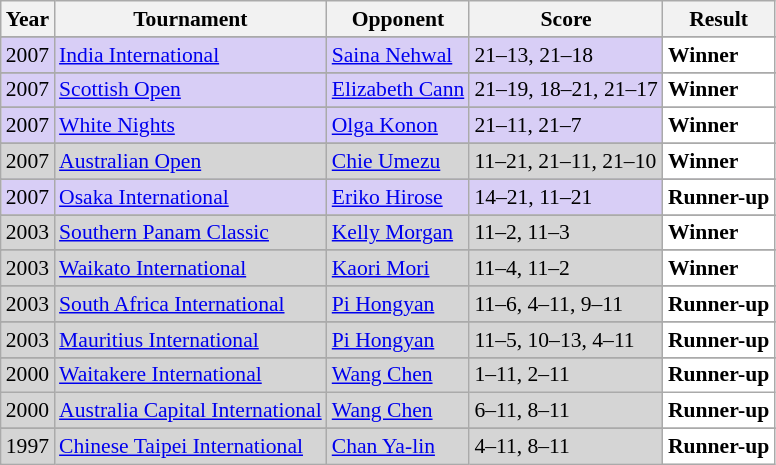<table class="sortable wikitable" style="font-size:90%;">
<tr>
<th>Year</th>
<th>Tournament</th>
<th>Opponent</th>
<th>Score</th>
<th>Result</th>
</tr>
<tr>
</tr>
<tr style="background:#D8CEF6">
<td align="center">2007</td>
<td align="left"><a href='#'>India International</a></td>
<td align="left"> <a href='#'>Saina Nehwal</a></td>
<td align="left">21–13, 21–18</td>
<td style="text-align:left; background:white"> <strong>Winner</strong></td>
</tr>
<tr>
</tr>
<tr style="background:#D8CEF6">
<td align="center">2007</td>
<td><a href='#'>Scottish Open</a></td>
<td> <a href='#'>Elizabeth Cann</a></td>
<td>21–19, 18–21, 21–17</td>
<td style="text-align:left; background:white"> <strong>Winner</strong></td>
</tr>
<tr>
</tr>
<tr style="background:#D8CEF6">
<td align="center">2007</td>
<td align="left"><a href='#'>White Nights</a></td>
<td align="left"> <a href='#'>Olga Konon</a></td>
<td align="left">21–11, 21–7</td>
<td style="text-align:left; background:white"> <strong>Winner</strong></td>
</tr>
<tr>
</tr>
<tr style="background:#D5D5D5">
<td align="center">2007</td>
<td align="left"><a href='#'>Australian Open</a></td>
<td align="left"> <a href='#'>Chie Umezu</a></td>
<td align="left">11–21, 21–11, 21–10</td>
<td style="text-align:left; background:white"> <strong>Winner</strong></td>
</tr>
<tr>
</tr>
<tr style="background:#D8CEF6">
<td align="center">2007</td>
<td align="left"><a href='#'>Osaka International</a></td>
<td align="left"> <a href='#'>Eriko Hirose</a></td>
<td align="left">14–21, 11–21</td>
<td style="text-align:left; background:white"> <strong>Runner-up</strong></td>
</tr>
<tr>
</tr>
<tr style="background:#D5D5D5">
<td align="center">2003</td>
<td align="left"><a href='#'>Southern Panam Classic</a></td>
<td align="left"> <a href='#'>Kelly Morgan</a></td>
<td align="left">11–2, 11–3</td>
<td style="text-align:left; background:white"> <strong>Winner</strong></td>
</tr>
<tr>
</tr>
<tr style="background:#D5D5D5">
<td align="center">2003</td>
<td align="left"><a href='#'>Waikato International</a></td>
<td align="left"> <a href='#'>Kaori Mori</a></td>
<td align="left">11–4, 11–2</td>
<td style="text-align:left; background:white"> <strong>Winner</strong></td>
</tr>
<tr>
</tr>
<tr style="background:#D5D5D5">
<td align="center">2003</td>
<td align="left"><a href='#'>South Africa International</a></td>
<td align="left"> <a href='#'>Pi Hongyan</a></td>
<td align="left">11–6, 4–11, 9–11</td>
<td style="text-align:left; background:white"> <strong>Runner-up</strong></td>
</tr>
<tr>
</tr>
<tr style="background:#D5D5D5">
<td align="center">2003</td>
<td align="left"><a href='#'>Mauritius International</a></td>
<td align="left"> <a href='#'>Pi Hongyan</a></td>
<td align="left">11–5, 10–13, 4–11</td>
<td style="text-align:left; background:white"> <strong>Runner-up</strong></td>
</tr>
<tr>
</tr>
<tr style="background:#D5D5D5">
<td align="center">2000</td>
<td align="left"><a href='#'>Waitakere International</a></td>
<td align="left"> <a href='#'>Wang Chen</a></td>
<td align="left">1–11, 2–11</td>
<td style="text-align:left; background:white"> <strong>Runner-up</strong></td>
</tr>
<tr style="background:#D5D5D5">
<td align="center">2000</td>
<td align="left"><a href='#'>Australia Capital International</a></td>
<td align="left"> <a href='#'>Wang Chen</a></td>
<td align="left">6–11, 8–11</td>
<td style="text-align:left; background:white"> <strong>Runner-up</strong></td>
</tr>
<tr>
</tr>
<tr style="background:#D5D5D5">
<td align="center">1997</td>
<td align="left"><a href='#'>Chinese Taipei International</a></td>
<td align="left"> <a href='#'>Chan Ya-lin</a></td>
<td align="left">4–11, 8–11</td>
<td style="text-align:left; background:white"> <strong>Runner-up</strong></td>
</tr>
</table>
